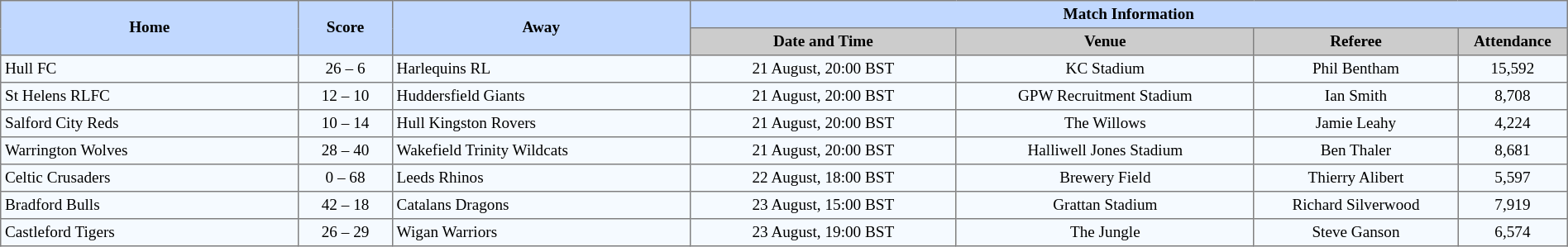<table border=1 style="border-collapse:collapse; font-size:80%; text-align:center;" cellpadding=3 cellspacing=0 width=100%>
<tr bgcolor=#C1D8FF>
<th rowspan=2 width=19%>Home</th>
<th rowspan=2 width=6%>Score</th>
<th rowspan=2 width=19%>Away</th>
<th colspan=6>Match Information</th>
</tr>
<tr bgcolor=#CCCCCC>
<th width=17%>Date and Time</th>
<th width=19%>Venue</th>
<th width=13%>Referee</th>
<th width=7%>Attendance</th>
</tr>
<tr bgcolor=#F5FAFF>
<td align=left> Hull FC</td>
<td>26 – 6</td>
<td align=left> Harlequins RL</td>
<td>21 August, 20:00 BST</td>
<td>KC Stadium</td>
<td>Phil Bentham</td>
<td>15,592</td>
</tr>
<tr bgcolor=#F5FAFF>
<td align=left> St Helens RLFC</td>
<td>12 – 10</td>
<td align=left> Huddersfield Giants</td>
<td>21 August, 20:00 BST</td>
<td>GPW Recruitment Stadium</td>
<td>Ian Smith</td>
<td>8,708</td>
</tr>
<tr bgcolor=#F5FAFF>
<td align=left> Salford City Reds</td>
<td>10 – 14</td>
<td align=left> Hull Kingston Rovers</td>
<td>21 August, 20:00 BST</td>
<td>The Willows</td>
<td>Jamie Leahy</td>
<td>4,224</td>
</tr>
<tr bgcolor=#F5FAFF>
<td align=left> Warrington Wolves</td>
<td>28 – 40</td>
<td align=left> Wakefield Trinity Wildcats</td>
<td>21 August, 20:00 BST</td>
<td>Halliwell Jones Stadium</td>
<td>Ben Thaler</td>
<td>8,681</td>
</tr>
<tr bgcolor=#F5FAFF>
<td align=left> Celtic Crusaders</td>
<td>0 – 68</td>
<td align=left> Leeds Rhinos</td>
<td>22 August, 18:00 BST</td>
<td>Brewery Field</td>
<td>Thierry Alibert</td>
<td>5,597</td>
</tr>
<tr bgcolor=#F5FAFF>
<td align=left> Bradford Bulls</td>
<td>42 – 18</td>
<td align=left> Catalans Dragons</td>
<td>23 August, 15:00 BST</td>
<td>Grattan Stadium</td>
<td>Richard Silverwood</td>
<td>7,919</td>
</tr>
<tr bgcolor=#F5FAFF>
<td align=left> Castleford Tigers</td>
<td>26 – 29</td>
<td align=left> Wigan Warriors</td>
<td>23 August, 19:00 BST</td>
<td>The Jungle</td>
<td>Steve Ganson</td>
<td>6,574</td>
</tr>
</table>
